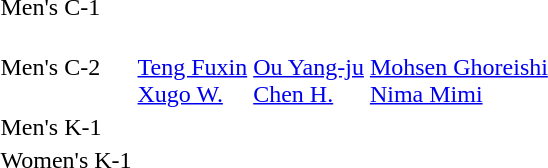<table>
<tr>
<td>Men's C-1</td>
<td></td>
<td></td>
<td></td>
</tr>
<tr>
<td>Men's C-2</td>
<td><br><a href='#'>Teng Fuxin</a><br><a href='#'>Xugo W.</a></td>
<td><br><a href='#'>Ou Yang-ju</a><br><a href='#'>Chen H.</a></td>
<td><br><a href='#'>Mohsen Ghoreishi</a><br><a href='#'>Nima Mimi</a></td>
</tr>
<tr>
<td>Men's K-1</td>
<td></td>
<td></td>
<td></td>
</tr>
<tr>
<td>Women's K-1</td>
<td></td>
<td></td>
<td></td>
</tr>
</table>
